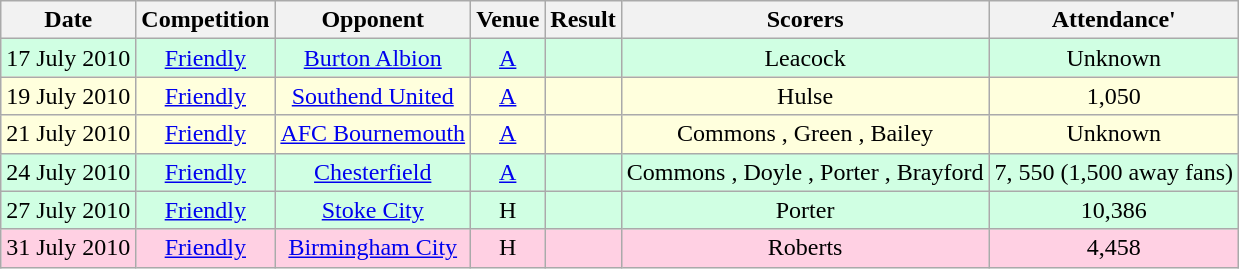<table class="wikitable sortable" style="text-align:center">
<tr>
<th>Date</th>
<th>Competition</th>
<th>Opponent</th>
<th>Venue</th>
<th>Result</th>
<th>Scorers</th>
<th>Attendance'</th>
</tr>
<tr bgcolor="d0ffe3">
<td>17 July 2010</td>
<td><a href='#'>Friendly</a></td>
<td><a href='#'>Burton Albion</a></td>
<td><a href='#'>A</a></td>
<td></td>
<td>Leacock </td>
<td>Unknown</td>
</tr>
<tr bgcolor="#ffffdd">
<td>19 July 2010</td>
<td><a href='#'>Friendly</a></td>
<td><a href='#'>Southend United</a></td>
<td><a href='#'>A</a></td>
<td></td>
<td>Hulse </td>
<td>1,050</td>
</tr>
<tr bgcolor="#ffffdd">
<td>21 July 2010</td>
<td><a href='#'>Friendly</a></td>
<td><a href='#'>AFC Bournemouth</a></td>
<td><a href='#'>A</a></td>
<td></td>
<td>Commons , Green , Bailey </td>
<td>Unknown</td>
</tr>
<tr bgcolor="d0ffe3">
<td>24 July 2010</td>
<td><a href='#'>Friendly</a></td>
<td><a href='#'>Chesterfield</a></td>
<td><a href='#'>A</a></td>
<td></td>
<td>Commons , Doyle , Porter , Brayford </td>
<td>7, 550 (1,500 away fans)</td>
</tr>
<tr bgcolor="d0ffe3">
<td>27 July 2010</td>
<td><a href='#'>Friendly</a></td>
<td><a href='#'>Stoke City</a></td>
<td>H</td>
<td></td>
<td>Porter </td>
<td>10,386</td>
</tr>
<tr bgcolor="ffd0e3">
<td>31 July 2010</td>
<td><a href='#'>Friendly</a></td>
<td><a href='#'>Birmingham City</a></td>
<td>H</td>
<td></td>
<td>Roberts </td>
<td>4,458</td>
</tr>
</table>
